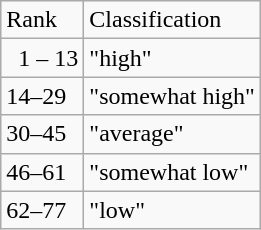<table class="wikitable" ---valign=top>
<tr>
<td>Rank</td>
<td>Classification</td>
</tr>
<tr>
<td>  1 – 13</td>
<td>"high"</td>
</tr>
<tr>
<td>14–29</td>
<td>"somewhat high"</td>
</tr>
<tr>
<td>30–45</td>
<td>"average"</td>
</tr>
<tr>
<td>46–61</td>
<td>"somewhat low"</td>
</tr>
<tr>
<td>62–77</td>
<td>"low"</td>
</tr>
</table>
